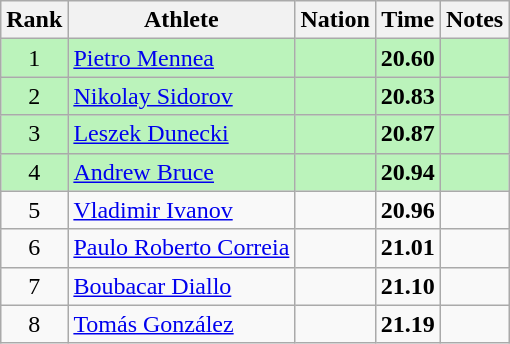<table class="wikitable sortable" style="text-align:center">
<tr>
<th>Rank</th>
<th>Athlete</th>
<th>Nation</th>
<th>Time</th>
<th>Notes</th>
</tr>
<tr style="background:#bbf3bb;">
<td>1</td>
<td align=left><a href='#'>Pietro Mennea</a></td>
<td align=left></td>
<td><strong>20.60</strong></td>
<td></td>
</tr>
<tr style="background:#bbf3bb;">
<td>2</td>
<td align=left><a href='#'>Nikolay Sidorov</a></td>
<td align=left></td>
<td><strong>20.83</strong></td>
<td></td>
</tr>
<tr style="background:#bbf3bb;">
<td>3</td>
<td align=left><a href='#'>Leszek Dunecki</a></td>
<td align=left></td>
<td><strong>20.87</strong></td>
<td></td>
</tr>
<tr style="background:#bbf3bb;">
<td>4</td>
<td align=left><a href='#'>Andrew Bruce</a></td>
<td align=left></td>
<td><strong>20.94</strong></td>
<td></td>
</tr>
<tr>
<td>5</td>
<td align=left><a href='#'>Vladimir Ivanov</a></td>
<td align=left></td>
<td><strong>20.96</strong></td>
<td></td>
</tr>
<tr>
<td>6</td>
<td align=left><a href='#'>Paulo Roberto Correia</a></td>
<td align=left></td>
<td><strong>21.01</strong></td>
<td></td>
</tr>
<tr>
<td>7</td>
<td align=left><a href='#'>Boubacar Diallo</a></td>
<td align=left></td>
<td><strong>21.10</strong></td>
<td></td>
</tr>
<tr>
<td>8</td>
<td align=left><a href='#'>Tomás González</a></td>
<td align=left></td>
<td><strong>21.19</strong></td>
<td></td>
</tr>
</table>
